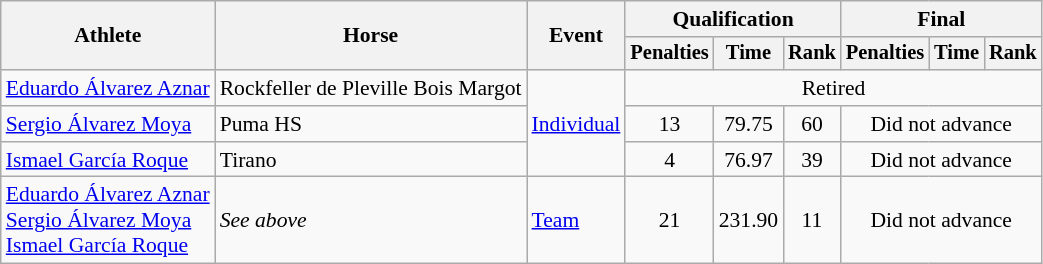<table class="wikitable" style="font-size:90%">
<tr>
<th rowspan="2">Athlete</th>
<th rowspan="2">Horse</th>
<th rowspan="2">Event</th>
<th colspan="3">Qualification</th>
<th colspan="3">Final</th>
</tr>
<tr style="font-size:95%">
<th>Penalties</th>
<th>Time</th>
<th>Rank</th>
<th>Penalties</th>
<th>Time</th>
<th>Rank</th>
</tr>
<tr align=center>
<td align=left><a href='#'>Eduardo Álvarez Aznar</a></td>
<td align=left>Rockfeller de Pleville Bois Margot</td>
<td rowspan="3" style="text-align:left;"><a href='#'>Individual</a></td>
<td colspan=6>Retired</td>
</tr>
<tr align=center>
<td align=left><a href='#'>Sergio Álvarez Moya</a></td>
<td align=left>Puma HS</td>
<td>13</td>
<td>79.75</td>
<td>60</td>
<td colspan=3>Did not advance</td>
</tr>
<tr align=center>
<td align=left><a href='#'>Ismael García Roque</a></td>
<td align=left>Tirano</td>
<td>4</td>
<td>76.97</td>
<td>39</td>
<td colspan=3>Did not advance</td>
</tr>
<tr align=center>
<td align=left><a href='#'>Eduardo Álvarez Aznar</a><br><a href='#'>Sergio Álvarez Moya</a><br><a href='#'>Ismael García Roque</a></td>
<td align=left><em>See above</em></td>
<td align=left><a href='#'>Team</a></td>
<td>21</td>
<td>231.90</td>
<td>11</td>
<td colspan=3>Did not advance</td>
</tr>
</table>
